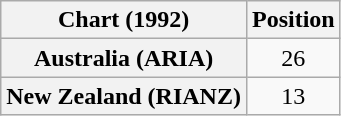<table class="wikitable plainrowheaders" style="text-align:center">
<tr>
<th scope="col">Chart (1992)</th>
<th scope="col">Position</th>
</tr>
<tr>
<th scope="row">Australia (ARIA)</th>
<td>26</td>
</tr>
<tr>
<th scope="row">New Zealand (RIANZ)</th>
<td>13</td>
</tr>
</table>
